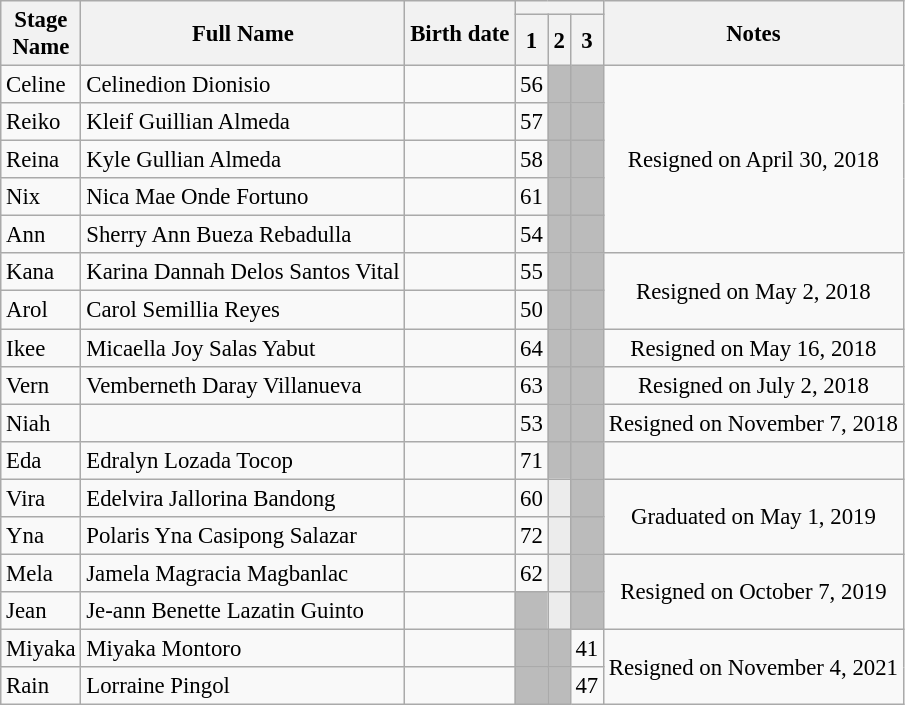<table class="wikitable sortable" style="font-size:95%;">
<tr>
<th rowspan="2">Stage<br>Name</th>
<th rowspan="2">Full Name</th>
<th rowspan="2">Birth date</th>
<th colspan="3"></th>
<th rowspan="2">Notes</th>
</tr>
<tr>
<th>1</th>
<th>2</th>
<th>3</th>
</tr>
<tr>
<td>Celine</td>
<td>Celinedion Dionisio</td>
<td style="text-align:left;"></td>
<td style="text-align:center;">56</td>
<td style="background:#bbb;"> </td>
<td style="background:#bbb;"> </td>
<td rowspan="5" style="text-align:center;">Resigned on April 30, 2018</td>
</tr>
<tr>
<td>Reiko</td>
<td>Kleif Guillian Almeda</td>
<td style="text-align:left;"></td>
<td style="text-align:center;">57</td>
<td style="background:#bbb;"> </td>
<td style="background:#bbb;"> </td>
</tr>
<tr>
<td>Reina</td>
<td>Kyle Gullian Almeda</td>
<td style="text-align:left;"></td>
<td style="text-align:center;">58</td>
<td style="background:#bbb;"> </td>
<td style="background:#bbb;"> </td>
</tr>
<tr>
<td>Nix</td>
<td>Nica Mae Onde Fortuno</td>
<td style="text-align:left;"></td>
<td style="text-align:center;">61</td>
<td style="background:#bbb;"> </td>
<td style="background:#bbb;"> </td>
</tr>
<tr>
<td>Ann</td>
<td>Sherry Ann Bueza Rebadulla</td>
<td style="text-align:left;"></td>
<td style="text-align:center;">54</td>
<td style="background:#bbb;"> </td>
<td style="background:#bbb;"> </td>
</tr>
<tr>
<td>Kana</td>
<td>Karina Dannah Delos Santos Vital</td>
<td style="text-align:left;"></td>
<td style="text-align:center;">55</td>
<td style="background:#bbb;"> </td>
<td style="background:#bbb;"> </td>
<td rowspan="2" style="text-align:center;">Resigned on May 2, 2018</td>
</tr>
<tr>
<td>Arol</td>
<td>Carol Semillia Reyes</td>
<td style="text-align:left;"></td>
<td style="text-align:center;">50</td>
<td style="background:#bbb;"> </td>
<td style="background:#bbb;"> </td>
</tr>
<tr>
<td>Ikee</td>
<td>Micaella Joy Salas Yabut</td>
<td style="text-align:left;"></td>
<td style="text-align:center;">64</td>
<td style="background:#bbb;"> </td>
<td style="background:#bbb;"> </td>
<td style="text-align:center;">Resigned on May 16, 2018</td>
</tr>
<tr>
<td>Vern</td>
<td>Vemberneth Daray Villanueva</td>
<td style="text-align:left;"></td>
<td style="text-align:center;">63</td>
<td style="background:#bbb;"> </td>
<td style="background:#bbb;"> </td>
<td style="text-align:center;">Resigned on July 2, 2018</td>
</tr>
<tr>
<td>Niah</td>
<td></td>
<td style="text-align:left;"></td>
<td style="text-align:center;">53</td>
<td style="background:#bbb;"> </td>
<td style="background:#bbb;"> </td>
<td style="text-align:center;">Resigned on November 7, 2018</td>
</tr>
<tr>
<td>Eda</td>
<td>Edralyn Lozada Tocop</td>
<td style="text-align:left;"></td>
<td style="text-align:center;">71</td>
<td style="background:#bbb;"> </td>
<td style="background:#bbb;"> </td>
<td style="text-align:center;"></td>
</tr>
<tr>
<td>Vira</td>
<td>Edelvira Jallorina Bandong</td>
<td style="text-align:left;"></td>
<td style="text-align:center;">60</td>
<td style="background:#ececec; text-align:center; color:gray;"></td>
<td style="background:#bbb;"> </td>
<td rowspan="2" style="text-align:center;">Graduated on May 1, 2019</td>
</tr>
<tr>
<td>Yna</td>
<td>Polaris Yna Casipong Salazar</td>
<td style="text-align:left;"></td>
<td style="text-align:center;">72</td>
<td style="background:#ececec; text-align:center; color:gray;"></td>
<td style="background:#bbb;"> </td>
</tr>
<tr>
<td>Mela</td>
<td>Jamela Magracia Magbanlac</td>
<td style="text-align:left;"></td>
<td style="text-align:center;">62</td>
<td style="background:#ececec; text-align:center; color:gray;"></td>
<td style="background:#bbb;"> </td>
<td rowspan="2" style="text-align:center;">Resigned on October 7, 2019</td>
</tr>
<tr>
<td>Jean</td>
<td>Je-ann Benette Lazatin Guinto</td>
<td style="text-align:left;"></td>
<td style="background:#bbb;"> </td>
<td style="background:#ececec; text-align:center; color:gray;"></td>
<td style="background:#bbb;"> </td>
</tr>
<tr>
<td>Miyaka</td>
<td>Miyaka Montoro</td>
<td style="text-align:left;"></td>
<td style="background:#bbb;"> </td>
<td style="background:#bbb;"> </td>
<td style="text-align:center;">41</td>
<td rowspan="2" style="text-align:center;">Resigned on November 4, 2021</td>
</tr>
<tr>
<td>Rain</td>
<td>Lorraine Pingol</td>
<td style="text-align:left;"></td>
<td style="background:#bbb;"> </td>
<td style="background:#bbb;"> </td>
<td style="text-align:center;">47</td>
</tr>
</table>
